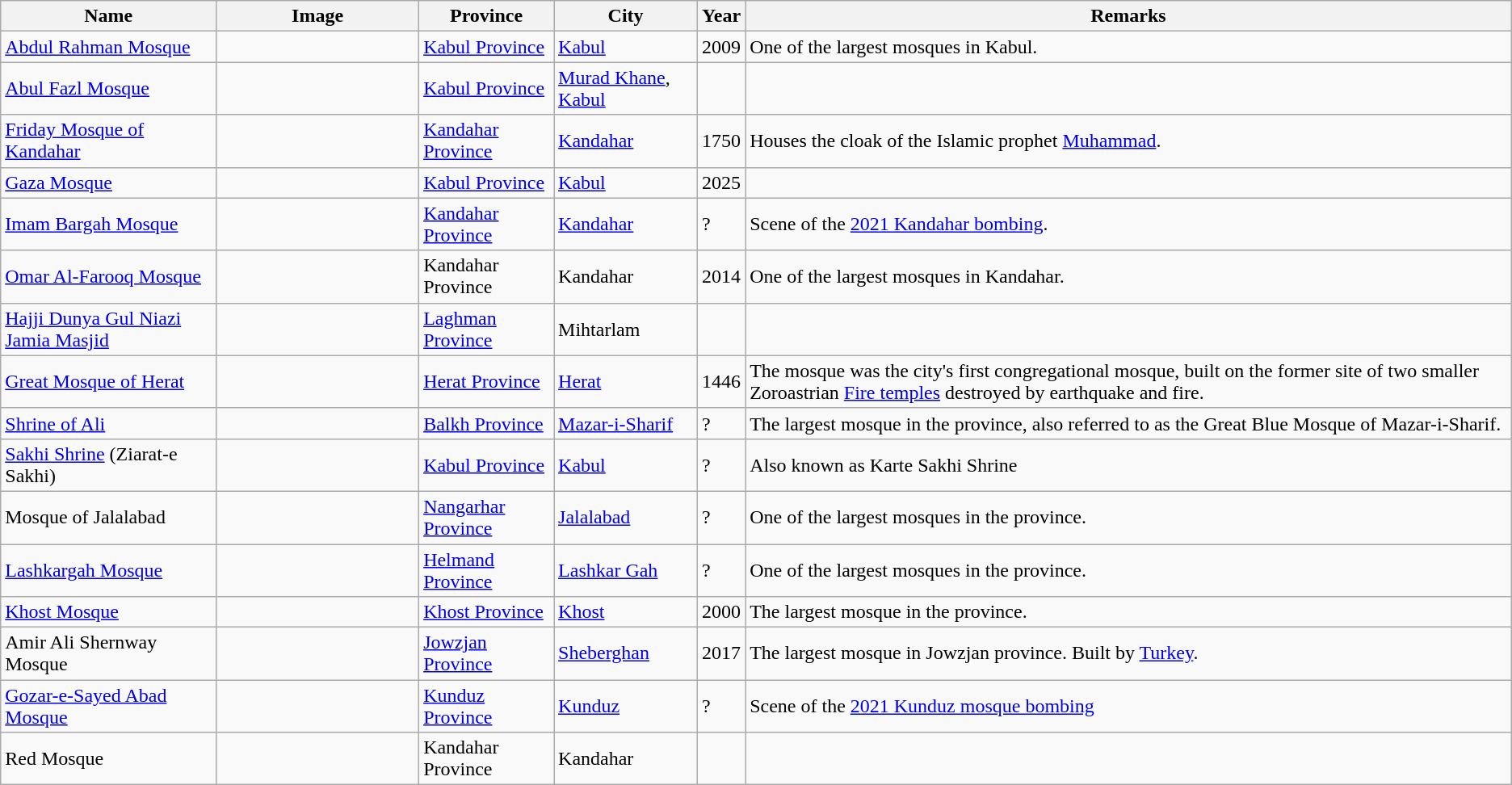<table class="wikitable sortable">
<tr>
<th>Name</th>
<th align=center width=160px class=unsortable>Image</th>
<th>Province</th>
<th>City</th>
<th>Year</th>
<th align=left class=unsortable>Remarks</th>
</tr>
<tr>
<td><a href='#'>Abdul Rahman Mosque</a></td>
<td></td>
<td><a href='#'>Kabul Province</a></td>
<td><a href='#'>Kabul</a></td>
<td>2009</td>
<td>One of the largest mosques in Kabul.</td>
</tr>
<tr>
<td><a href='#'>Abul Fazl Mosque</a></td>
<td></td>
<td><a href='#'>Kabul Province</a></td>
<td><a href='#'>Murad Khane</a>, <a href='#'>Kabul</a></td>
<td></td>
<td></td>
</tr>
<tr>
<td><a href='#'>Friday Mosque of Kandahar</a></td>
<td></td>
<td><a href='#'>Kandahar Province</a></td>
<td><a href='#'>Kandahar</a></td>
<td>1750</td>
<td>Houses the cloak of the Islamic prophet <a href='#'>Muhammad</a>.</td>
</tr>
<tr>
<td><a href='#'>Gaza Mosque</a></td>
<td></td>
<td><a href='#'>Kabul Province</a></td>
<td><a href='#'>Kabul</a></td>
<td>2025</td>
<td></td>
</tr>
<tr>
<td><a href='#'>Imam Bargah Mosque</a></td>
<td></td>
<td><a href='#'>Kandahar Province</a></td>
<td><a href='#'>Kandahar</a></td>
<td>?</td>
<td>Scene of the <a href='#'>2021 Kandahar bombing</a>.</td>
</tr>
<tr>
<td><a href='#'>Omar Al-Farooq Mosque</a></td>
<td></td>
<td>Kandahar Province</td>
<td>Kandahar</td>
<td>2014</td>
<td>One of the largest mosques in Kandahar.</td>
</tr>
<tr>
<td><a href='#'>Hajji Dunya Gul Niazi Jamia Masjid</a></td>
<td></td>
<td><a href='#'>Laghman Province</a></td>
<td>Mihtarlam</td>
<td></td>
<td></td>
</tr>
<tr>
<td><a href='#'>Great Mosque of Herat</a></td>
<td></td>
<td><a href='#'>Herat Province</a></td>
<td><a href='#'>Herat</a></td>
<td>1446</td>
<td>The mosque was the city's first congregational mosque, built on the former site of two smaller Zoroastrian <a href='#'>Fire temples</a> destroyed by earthquake and fire.</td>
</tr>
<tr>
<td><a href='#'>Shrine of Ali</a></td>
<td></td>
<td><a href='#'>Balkh Province</a></td>
<td><a href='#'>Mazar-i-Sharif</a></td>
<td>?</td>
<td>The largest mosque in the province, also referred to as the Great Blue Mosque of Mazar-i-Sharif.</td>
</tr>
<tr>
<td><a href='#'>Sakhi Shrine</a> (Ziarat-e Sakhi)</td>
<td></td>
<td><a href='#'>Kabul Province</a></td>
<td><a href='#'>Kabul</a></td>
<td>?</td>
<td>Also known as Karte Sakhi Shrine</td>
</tr>
<tr>
<td>Mosque of Jalalabad</td>
<td></td>
<td><a href='#'>Nangarhar Province</a></td>
<td><a href='#'>Jalalabad</a></td>
<td>?</td>
<td>One of the largest mosques in the province.</td>
</tr>
<tr>
<td><a href='#'>Lashkargah Mosque</a></td>
<td></td>
<td><a href='#'>Helmand Province</a></td>
<td><a href='#'>Lashkar Gah</a></td>
<td>?</td>
<td>One of the largest mosques in the province.</td>
</tr>
<tr>
<td><a href='#'>Khost Mosque</a></td>
<td></td>
<td><a href='#'>Khost Province</a></td>
<td><a href='#'>Khost</a></td>
<td>2000</td>
<td>The largest mosque in the province.</td>
</tr>
<tr>
<td>Amir Ali Shernway Mosque</td>
<td></td>
<td><a href='#'>Jowzjan Province</a></td>
<td><a href='#'>Sheberghan</a></td>
<td>2017</td>
<td>The largest mosque in Jowzjan province. Built by <a href='#'>Turkey</a>.</td>
</tr>
<tr>
<td><a href='#'>Gozar-e-Sayed Abad Mosque</a></td>
<td></td>
<td><a href='#'>Kunduz Province</a></td>
<td><a href='#'>Kunduz</a></td>
<td>?</td>
<td>Scene of the <a href='#'>2021 Kunduz mosque bombing</a></td>
</tr>
<tr>
<td>Red Mosque</td>
<td></td>
<td>Kandahar Province</td>
<td>Kandahar</td>
<td></td>
<td></td>
</tr>
</table>
